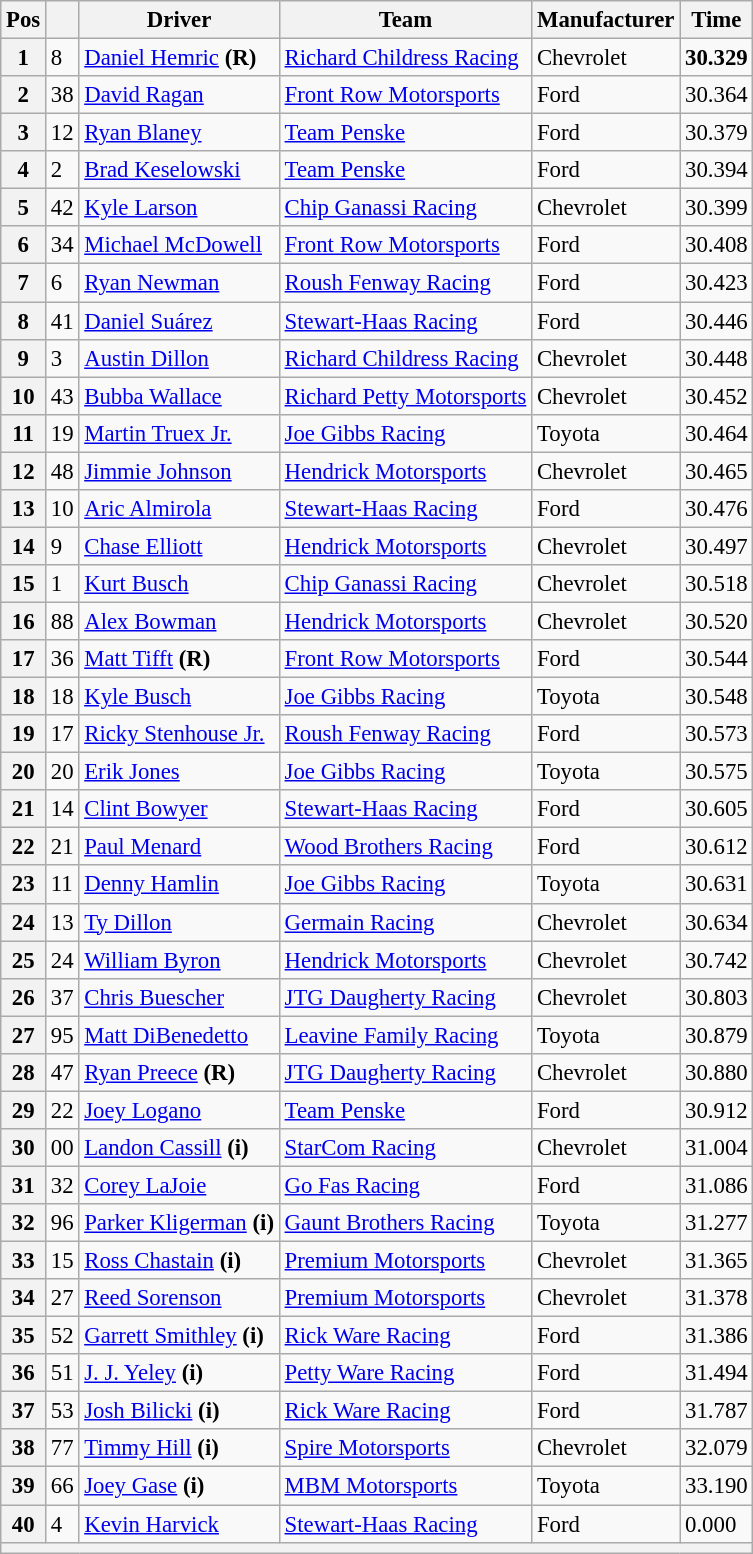<table class="wikitable" style="font-size:95%">
<tr>
<th>Pos</th>
<th></th>
<th>Driver</th>
<th>Team</th>
<th>Manufacturer</th>
<th>Time</th>
</tr>
<tr>
<th>1</th>
<td>8</td>
<td><a href='#'>Daniel Hemric</a> <strong>(R)</strong></td>
<td><a href='#'>Richard Childress Racing</a></td>
<td>Chevrolet</td>
<td><strong>30.329</strong></td>
</tr>
<tr>
<th>2</th>
<td>38</td>
<td><a href='#'>David Ragan</a></td>
<td><a href='#'>Front Row Motorsports</a></td>
<td>Ford</td>
<td>30.364</td>
</tr>
<tr>
<th>3</th>
<td>12</td>
<td><a href='#'>Ryan Blaney</a></td>
<td><a href='#'>Team Penske</a></td>
<td>Ford</td>
<td>30.379</td>
</tr>
<tr>
<th>4</th>
<td>2</td>
<td><a href='#'>Brad Keselowski</a></td>
<td><a href='#'>Team Penske</a></td>
<td>Ford</td>
<td>30.394</td>
</tr>
<tr>
<th>5</th>
<td>42</td>
<td><a href='#'>Kyle Larson</a></td>
<td><a href='#'>Chip Ganassi Racing</a></td>
<td>Chevrolet</td>
<td>30.399</td>
</tr>
<tr>
<th>6</th>
<td>34</td>
<td><a href='#'>Michael McDowell</a></td>
<td><a href='#'>Front Row Motorsports</a></td>
<td>Ford</td>
<td>30.408</td>
</tr>
<tr>
<th>7</th>
<td>6</td>
<td><a href='#'>Ryan Newman</a></td>
<td><a href='#'>Roush Fenway Racing</a></td>
<td>Ford</td>
<td>30.423</td>
</tr>
<tr>
<th>8</th>
<td>41</td>
<td><a href='#'>Daniel Suárez</a></td>
<td><a href='#'>Stewart-Haas Racing</a></td>
<td>Ford</td>
<td>30.446</td>
</tr>
<tr>
<th>9</th>
<td>3</td>
<td><a href='#'>Austin Dillon</a></td>
<td><a href='#'>Richard Childress Racing</a></td>
<td>Chevrolet</td>
<td>30.448</td>
</tr>
<tr>
<th>10</th>
<td>43</td>
<td><a href='#'>Bubba Wallace</a></td>
<td><a href='#'>Richard Petty Motorsports</a></td>
<td>Chevrolet</td>
<td>30.452</td>
</tr>
<tr>
<th>11</th>
<td>19</td>
<td><a href='#'>Martin Truex Jr.</a></td>
<td><a href='#'>Joe Gibbs Racing</a></td>
<td>Toyota</td>
<td>30.464</td>
</tr>
<tr>
<th>12</th>
<td>48</td>
<td><a href='#'>Jimmie Johnson</a></td>
<td><a href='#'>Hendrick Motorsports</a></td>
<td>Chevrolet</td>
<td>30.465</td>
</tr>
<tr>
<th>13</th>
<td>10</td>
<td><a href='#'>Aric Almirola</a></td>
<td><a href='#'>Stewart-Haas Racing</a></td>
<td>Ford</td>
<td>30.476</td>
</tr>
<tr>
<th>14</th>
<td>9</td>
<td><a href='#'>Chase Elliott</a></td>
<td><a href='#'>Hendrick Motorsports</a></td>
<td>Chevrolet</td>
<td>30.497</td>
</tr>
<tr>
<th>15</th>
<td>1</td>
<td><a href='#'>Kurt Busch</a></td>
<td><a href='#'>Chip Ganassi Racing</a></td>
<td>Chevrolet</td>
<td>30.518</td>
</tr>
<tr>
<th>16</th>
<td>88</td>
<td><a href='#'>Alex Bowman</a></td>
<td><a href='#'>Hendrick Motorsports</a></td>
<td>Chevrolet</td>
<td>30.520</td>
</tr>
<tr>
<th>17</th>
<td>36</td>
<td><a href='#'>Matt Tifft</a> <strong>(R)</strong></td>
<td><a href='#'>Front Row Motorsports</a></td>
<td>Ford</td>
<td>30.544</td>
</tr>
<tr>
<th>18</th>
<td>18</td>
<td><a href='#'>Kyle Busch</a></td>
<td><a href='#'>Joe Gibbs Racing</a></td>
<td>Toyota</td>
<td>30.548</td>
</tr>
<tr>
<th>19</th>
<td>17</td>
<td><a href='#'>Ricky Stenhouse Jr.</a></td>
<td><a href='#'>Roush Fenway Racing</a></td>
<td>Ford</td>
<td>30.573</td>
</tr>
<tr>
<th>20</th>
<td>20</td>
<td><a href='#'>Erik Jones</a></td>
<td><a href='#'>Joe Gibbs Racing</a></td>
<td>Toyota</td>
<td>30.575</td>
</tr>
<tr>
<th>21</th>
<td>14</td>
<td><a href='#'>Clint Bowyer</a></td>
<td><a href='#'>Stewart-Haas Racing</a></td>
<td>Ford</td>
<td>30.605</td>
</tr>
<tr>
<th>22</th>
<td>21</td>
<td><a href='#'>Paul Menard</a></td>
<td><a href='#'>Wood Brothers Racing</a></td>
<td>Ford</td>
<td>30.612</td>
</tr>
<tr>
<th>23</th>
<td>11</td>
<td><a href='#'>Denny Hamlin</a></td>
<td><a href='#'>Joe Gibbs Racing</a></td>
<td>Toyota</td>
<td>30.631</td>
</tr>
<tr>
<th>24</th>
<td>13</td>
<td><a href='#'>Ty Dillon</a></td>
<td><a href='#'>Germain Racing</a></td>
<td>Chevrolet</td>
<td>30.634</td>
</tr>
<tr>
<th>25</th>
<td>24</td>
<td><a href='#'>William Byron</a></td>
<td><a href='#'>Hendrick Motorsports</a></td>
<td>Chevrolet</td>
<td>30.742</td>
</tr>
<tr>
<th>26</th>
<td>37</td>
<td><a href='#'>Chris Buescher</a></td>
<td><a href='#'>JTG Daugherty Racing</a></td>
<td>Chevrolet</td>
<td>30.803</td>
</tr>
<tr>
<th>27</th>
<td>95</td>
<td><a href='#'>Matt DiBenedetto</a></td>
<td><a href='#'>Leavine Family Racing</a></td>
<td>Toyota</td>
<td>30.879</td>
</tr>
<tr>
<th>28</th>
<td>47</td>
<td><a href='#'>Ryan Preece</a> <strong>(R)</strong></td>
<td><a href='#'>JTG Daugherty Racing</a></td>
<td>Chevrolet</td>
<td>30.880</td>
</tr>
<tr>
<th>29</th>
<td>22</td>
<td><a href='#'>Joey Logano</a></td>
<td><a href='#'>Team Penske</a></td>
<td>Ford</td>
<td>30.912</td>
</tr>
<tr>
<th>30</th>
<td>00</td>
<td><a href='#'>Landon Cassill</a> <strong>(i)</strong></td>
<td><a href='#'>StarCom Racing</a></td>
<td>Chevrolet</td>
<td>31.004</td>
</tr>
<tr>
<th>31</th>
<td>32</td>
<td><a href='#'>Corey LaJoie</a></td>
<td><a href='#'>Go Fas Racing</a></td>
<td>Ford</td>
<td>31.086</td>
</tr>
<tr>
<th>32</th>
<td>96</td>
<td><a href='#'>Parker Kligerman</a> <strong>(i)</strong></td>
<td><a href='#'>Gaunt Brothers Racing</a></td>
<td>Toyota</td>
<td>31.277</td>
</tr>
<tr>
<th>33</th>
<td>15</td>
<td><a href='#'>Ross Chastain</a> <strong>(i)</strong></td>
<td><a href='#'>Premium Motorsports</a></td>
<td>Chevrolet</td>
<td>31.365</td>
</tr>
<tr>
<th>34</th>
<td>27</td>
<td><a href='#'>Reed Sorenson</a></td>
<td><a href='#'>Premium Motorsports</a></td>
<td>Chevrolet</td>
<td>31.378</td>
</tr>
<tr>
<th>35</th>
<td>52</td>
<td><a href='#'>Garrett Smithley</a> <strong>(i)</strong></td>
<td><a href='#'>Rick Ware Racing</a></td>
<td>Ford</td>
<td>31.386</td>
</tr>
<tr>
<th>36</th>
<td>51</td>
<td><a href='#'>J. J. Yeley</a> <strong>(i)</strong></td>
<td><a href='#'>Petty Ware Racing</a></td>
<td>Ford</td>
<td>31.494</td>
</tr>
<tr>
<th>37</th>
<td>53</td>
<td><a href='#'>Josh Bilicki</a> <strong>(i)</strong></td>
<td><a href='#'>Rick Ware Racing</a></td>
<td>Ford</td>
<td>31.787</td>
</tr>
<tr>
<th>38</th>
<td>77</td>
<td><a href='#'>Timmy Hill</a> <strong>(i)</strong></td>
<td><a href='#'>Spire Motorsports</a></td>
<td>Chevrolet</td>
<td>32.079</td>
</tr>
<tr>
<th>39</th>
<td>66</td>
<td><a href='#'>Joey Gase</a> <strong>(i)</strong></td>
<td><a href='#'>MBM Motorsports</a></td>
<td>Toyota</td>
<td>33.190</td>
</tr>
<tr>
<th>40</th>
<td>4</td>
<td><a href='#'>Kevin Harvick</a></td>
<td><a href='#'>Stewart-Haas Racing</a></td>
<td>Ford</td>
<td>0.000</td>
</tr>
<tr>
<th colspan="6"></th>
</tr>
</table>
